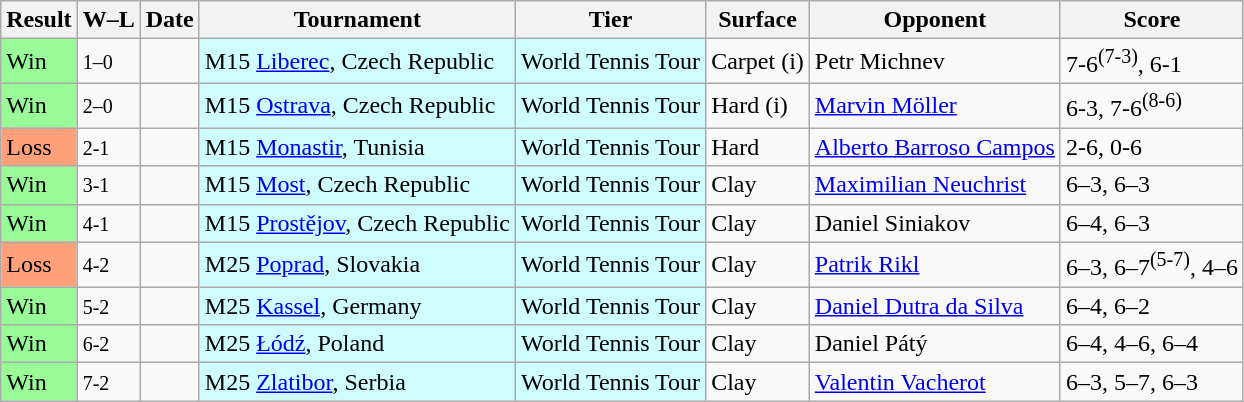<table class="sortable wikitable">
<tr>
<th>Result</th>
<th class="unsortable">W–L</th>
<th>Date</th>
<th>Tournament</th>
<th>Tier</th>
<th>Surface</th>
<th>Opponent</th>
<th class="unsortable">Score</th>
</tr>
<tr>
<td bgcolor=98FB98>Win</td>
<td><small>1–0</small></td>
<td></td>
<td style="background:#cffcff;">M15 <a href='#'>Liberec</a>, Czech Republic</td>
<td style="background:#cffcff;">World Tennis Tour</td>
<td>Carpet (i)</td>
<td> Petr Michnev</td>
<td>7-6<sup>(7-3)</sup>, 6-1</td>
</tr>
<tr>
<td bgcolor=98FB98>Win</td>
<td><small>2–0</small></td>
<td></td>
<td style="background:#cffcff;">M15 <a href='#'>Ostrava</a>, Czech Republic</td>
<td style="background:#cffcff;">World Tennis Tour</td>
<td>Hard (i)</td>
<td> <a href='#'>Marvin Möller</a></td>
<td>6-3, 7-6<sup>(8-6)</sup></td>
</tr>
<tr>
<td bgcolor=FFA07A>Loss</td>
<td><small>2-1</small></td>
<td></td>
<td style="background:#cffcff;">M15 <a href='#'>Monastir</a>, Tunisia</td>
<td style="background:#cffcff;">World Tennis Tour</td>
<td>Hard</td>
<td> <a href='#'>Alberto Barroso Campos</a></td>
<td>2-6, 0-6</td>
</tr>
<tr>
<td bgcolor=98FB98>Win</td>
<td><small>3-1</small></td>
<td></td>
<td style="background:#cffcff;">M15 <a href='#'>Most</a>, Czech Republic</td>
<td style="background:#cffcff;">World Tennis Tour</td>
<td>Clay</td>
<td> <a href='#'>Maximilian Neuchrist</a></td>
<td>6–3, 6–3</td>
</tr>
<tr>
<td bgcolor=98FB98>Win</td>
<td><small>4-1</small></td>
<td></td>
<td style="background:#cffcff;">M15 <a href='#'>Prostějov</a>, Czech Republic</td>
<td style="background:#cffcff;">World Tennis Tour</td>
<td>Clay</td>
<td> Daniel Siniakov</td>
<td>6–4, 6–3</td>
</tr>
<tr>
<td bgcolor=FFA07A>Loss</td>
<td><small>4-2</small></td>
<td></td>
<td style="background:#cffcff;">M25 <a href='#'>Poprad</a>, Slovakia</td>
<td style="background:#cffcff;">World Tennis Tour</td>
<td>Clay</td>
<td> <a href='#'>Patrik Rikl</a></td>
<td>6–3, 6–7<sup>(5-7)</sup>, 4–6</td>
</tr>
<tr>
<td bgcolor=98FB98>Win</td>
<td><small>5-2</small></td>
<td></td>
<td style="background:#cffcff;">M25 <a href='#'>Kassel</a>, Germany</td>
<td style="background:#cffcff;">World Tennis Tour</td>
<td>Clay</td>
<td> <a href='#'>Daniel Dutra da Silva</a></td>
<td>6–4, 6–2</td>
</tr>
<tr>
<td bgcolor=98FB98>Win</td>
<td><small>6-2</small></td>
<td></td>
<td style="background:#cffcff;">M25 <a href='#'>Łódź</a>, Poland</td>
<td style="background:#cffcff;">World Tennis Tour</td>
<td>Clay</td>
<td> Daniel Pátý</td>
<td>6–4, 4–6, 6–4</td>
</tr>
<tr>
<td bgcolor=98FB98>Win</td>
<td><small>7-2</small></td>
<td></td>
<td style="background:#cffcff;">M25 <a href='#'>Zlatibor</a>, Serbia</td>
<td style="background:#cffcff;">World Tennis Tour</td>
<td>Clay</td>
<td> <a href='#'>Valentin Vacherot</a></td>
<td>6–3, 5–7, 6–3</td>
</tr>
</table>
